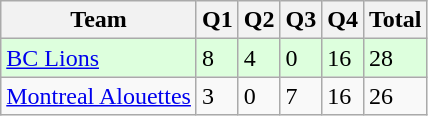<table class="wikitable">
<tr>
<th>Team</th>
<th>Q1</th>
<th>Q2</th>
<th>Q3</th>
<th>Q4</th>
<th>Total</th>
</tr>
<tr style="background-color:#DDFFDD">
<td><a href='#'>BC Lions</a></td>
<td>8</td>
<td>4</td>
<td>0</td>
<td>16</td>
<td>28</td>
</tr>
<tr>
<td><a href='#'>Montreal Alouettes</a></td>
<td>3</td>
<td>0</td>
<td>7</td>
<td>16</td>
<td>26</td>
</tr>
</table>
